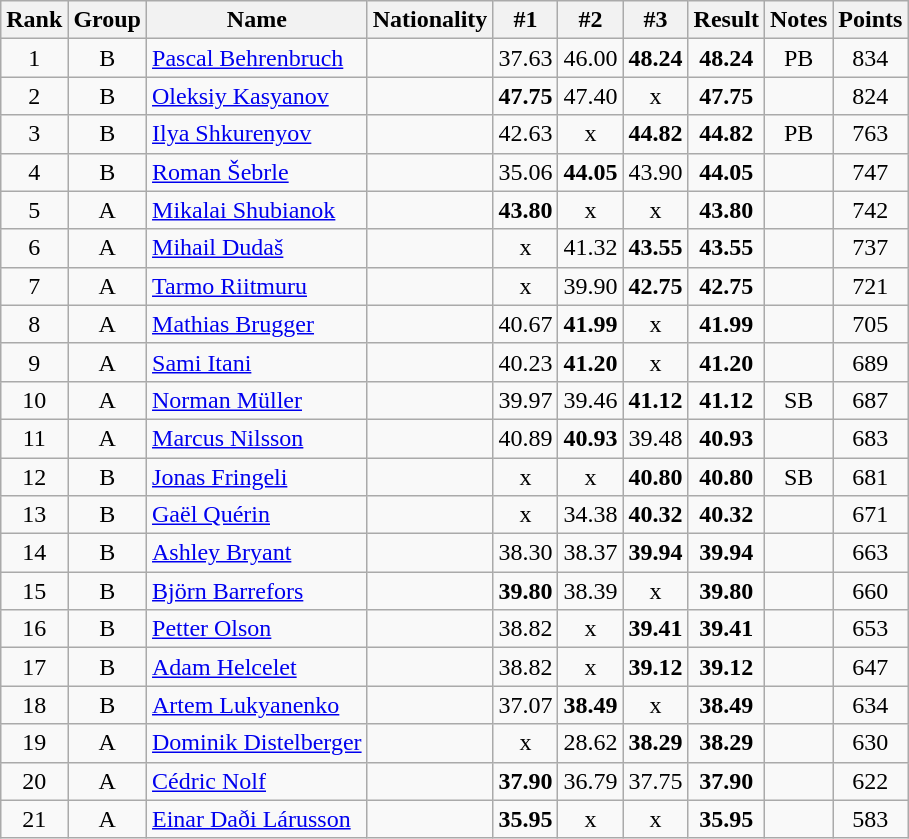<table class="wikitable sortable" style="text-align:center">
<tr>
<th>Rank</th>
<th>Group</th>
<th>Name</th>
<th>Nationality</th>
<th>#1</th>
<th>#2</th>
<th>#3</th>
<th>Result</th>
<th>Notes</th>
<th>Points</th>
</tr>
<tr>
<td>1</td>
<td>B</td>
<td align="left"><a href='#'>Pascal Behrenbruch</a></td>
<td align=left></td>
<td>37.63</td>
<td>46.00</td>
<td><strong>48.24</strong></td>
<td><strong>48.24</strong></td>
<td>PB</td>
<td>834</td>
</tr>
<tr>
<td>2</td>
<td>B</td>
<td align="left"><a href='#'>Oleksiy Kasyanov</a></td>
<td align=left></td>
<td><strong>47.75</strong></td>
<td>47.40</td>
<td>x</td>
<td><strong>47.75</strong></td>
<td></td>
<td>824</td>
</tr>
<tr>
<td>3</td>
<td>B</td>
<td align="left"><a href='#'>Ilya Shkurenyov</a></td>
<td align=left></td>
<td>42.63</td>
<td>x</td>
<td><strong>44.82</strong></td>
<td><strong>44.82</strong></td>
<td>PB</td>
<td>763</td>
</tr>
<tr>
<td>4</td>
<td>B</td>
<td align="left"><a href='#'>Roman Šebrle</a></td>
<td align=left></td>
<td>35.06</td>
<td><strong>44.05</strong></td>
<td>43.90</td>
<td><strong>44.05</strong></td>
<td></td>
<td>747</td>
</tr>
<tr>
<td>5</td>
<td>A</td>
<td align="left"><a href='#'>Mikalai Shubianok</a></td>
<td align=left></td>
<td><strong>43.80</strong></td>
<td>x</td>
<td>x</td>
<td><strong>43.80</strong></td>
<td></td>
<td>742</td>
</tr>
<tr>
<td>6</td>
<td>A</td>
<td align="left"><a href='#'>Mihail Dudaš</a></td>
<td align=left></td>
<td>x</td>
<td>41.32</td>
<td><strong>43.55</strong></td>
<td><strong>43.55</strong></td>
<td></td>
<td>737</td>
</tr>
<tr>
<td>7</td>
<td>A</td>
<td align="left"><a href='#'>Tarmo Riitmuru</a></td>
<td align=left></td>
<td>x</td>
<td>39.90</td>
<td><strong>42.75</strong></td>
<td><strong>42.75</strong></td>
<td></td>
<td>721</td>
</tr>
<tr>
<td>8</td>
<td>A</td>
<td align="left"><a href='#'>Mathias Brugger</a></td>
<td align=left></td>
<td>40.67</td>
<td><strong>41.99</strong></td>
<td>x</td>
<td><strong>41.99</strong></td>
<td></td>
<td>705</td>
</tr>
<tr>
<td>9</td>
<td>A</td>
<td align="left"><a href='#'>Sami Itani</a></td>
<td align=left></td>
<td>40.23</td>
<td><strong>41.20</strong></td>
<td>x</td>
<td><strong>41.20</strong></td>
<td></td>
<td>689</td>
</tr>
<tr>
<td>10</td>
<td>A</td>
<td align="left"><a href='#'>Norman Müller</a></td>
<td align=left></td>
<td>39.97</td>
<td>39.46</td>
<td><strong>41.12</strong></td>
<td><strong>41.12</strong></td>
<td>SB</td>
<td>687</td>
</tr>
<tr>
<td>11</td>
<td>A</td>
<td align="left"><a href='#'>Marcus Nilsson</a></td>
<td align=left></td>
<td>40.89</td>
<td><strong>40.93</strong></td>
<td>39.48</td>
<td><strong>40.93</strong></td>
<td></td>
<td>683</td>
</tr>
<tr>
<td>12</td>
<td>B</td>
<td align="left"><a href='#'>Jonas Fringeli</a></td>
<td align=left></td>
<td>x</td>
<td>x</td>
<td><strong>40.80</strong></td>
<td><strong>40.80</strong></td>
<td>SB</td>
<td>681</td>
</tr>
<tr>
<td>13</td>
<td>B</td>
<td align="left"><a href='#'>Gaël Quérin</a></td>
<td align=left></td>
<td>x</td>
<td>34.38</td>
<td><strong>40.32</strong></td>
<td><strong>40.32</strong></td>
<td></td>
<td>671</td>
</tr>
<tr>
<td>14</td>
<td>B</td>
<td align="left"><a href='#'>Ashley Bryant</a></td>
<td align=left></td>
<td>38.30</td>
<td>38.37</td>
<td><strong>39.94</strong></td>
<td><strong>39.94</strong></td>
<td></td>
<td>663</td>
</tr>
<tr>
<td>15</td>
<td>B</td>
<td align="left"><a href='#'>Björn Barrefors</a></td>
<td align=left></td>
<td><strong>39.80</strong></td>
<td>38.39</td>
<td>x</td>
<td><strong>39.80</strong></td>
<td></td>
<td>660</td>
</tr>
<tr>
<td>16</td>
<td>B</td>
<td align="left"><a href='#'>Petter Olson</a></td>
<td align=left></td>
<td>38.82</td>
<td>x</td>
<td><strong>39.41</strong></td>
<td><strong>39.41</strong></td>
<td></td>
<td>653</td>
</tr>
<tr>
<td>17</td>
<td>B</td>
<td align="left"><a href='#'>Adam Helcelet</a></td>
<td align=left></td>
<td>38.82</td>
<td>x</td>
<td><strong>39.12</strong></td>
<td><strong>39.12</strong></td>
<td></td>
<td>647</td>
</tr>
<tr>
<td>18</td>
<td>B</td>
<td align="left"><a href='#'>Artem Lukyanenko</a></td>
<td align=left></td>
<td>37.07</td>
<td><strong>38.49</strong></td>
<td>x</td>
<td><strong>38.49</strong></td>
<td></td>
<td>634</td>
</tr>
<tr>
<td>19</td>
<td>A</td>
<td align="left"><a href='#'>Dominik Distelberger</a></td>
<td align=left></td>
<td>x</td>
<td>28.62</td>
<td><strong>38.29</strong></td>
<td><strong>38.29</strong></td>
<td></td>
<td>630</td>
</tr>
<tr>
<td>20</td>
<td>A</td>
<td align="left"><a href='#'>Cédric Nolf</a></td>
<td align=left></td>
<td><strong>37.90</strong></td>
<td>36.79</td>
<td>37.75</td>
<td><strong>37.90</strong></td>
<td></td>
<td>622</td>
</tr>
<tr>
<td>21</td>
<td>A</td>
<td align="left"><a href='#'>Einar Daði Lárusson</a></td>
<td align=left></td>
<td><strong>35.95</strong></td>
<td>x</td>
<td>x</td>
<td><strong>35.95</strong></td>
<td></td>
<td>583</td>
</tr>
</table>
